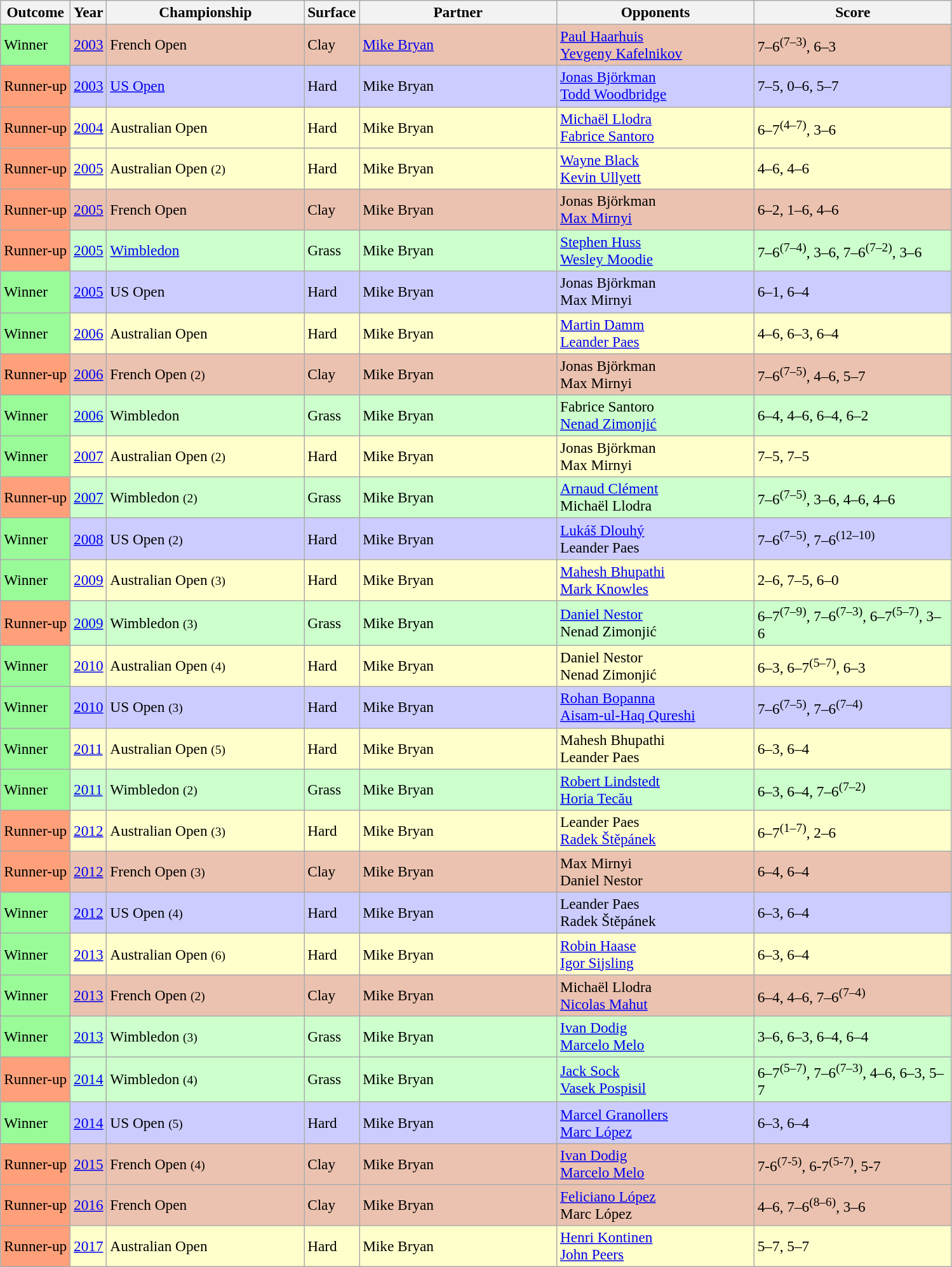<table class="sortable wikitable" style=font-size:97%>
<tr>
<th>Outcome</th>
<th>Year</th>
<th width=200>Championship</th>
<th>Surface</th>
<th width=200>Partner</th>
<th width=200>Opponents</th>
<th width=200>Score</th>
</tr>
<tr bgcolor=EBC2AF>
<td bgcolor=98FB98>Winner</td>
<td><a href='#'>2003</a></td>
<td>French Open</td>
<td>Clay</td>
<td> <a href='#'>Mike Bryan</a></td>
<td> <a href='#'>Paul Haarhuis</a><br> <a href='#'>Yevgeny Kafelnikov</a></td>
<td>7–6<sup>(7–3)</sup>, 6–3</td>
</tr>
<tr bgcolor=CCCCFF>
<td bgcolor=FFA07A>Runner-up</td>
<td><a href='#'>2003</a></td>
<td><a href='#'>US Open</a></td>
<td>Hard</td>
<td> Mike Bryan</td>
<td> <a href='#'>Jonas Björkman</a><br> <a href='#'>Todd Woodbridge</a></td>
<td>7–5, 0–6, 5–7</td>
</tr>
<tr bgcolor=FFFFCC>
<td bgcolor=FFA07A>Runner-up</td>
<td><a href='#'>2004</a></td>
<td>Australian Open</td>
<td>Hard</td>
<td> Mike Bryan</td>
<td> <a href='#'>Michaël Llodra</a><br> <a href='#'>Fabrice Santoro</a></td>
<td>6–7<sup>(4–7)</sup>, 3–6</td>
</tr>
<tr bgcolor=FFFFCC>
<td bgcolor=FFA07A>Runner-up</td>
<td><a href='#'>2005</a></td>
<td>Australian Open <small>(2)</small></td>
<td>Hard</td>
<td> Mike Bryan</td>
<td> <a href='#'>Wayne Black</a><br> <a href='#'>Kevin Ullyett</a></td>
<td>4–6, 4–6</td>
</tr>
<tr bgcolor=EBC2AF>
<td bgcolor=FFA07A>Runner-up</td>
<td><a href='#'>2005</a></td>
<td>French Open</td>
<td>Clay</td>
<td> Mike Bryan</td>
<td> Jonas Björkman<br> <a href='#'>Max Mirnyi</a></td>
<td>6–2, 1–6, 4–6</td>
</tr>
<tr bgcolor=CCFFCC>
<td bgcolor=FFA07A>Runner-up</td>
<td><a href='#'>2005</a></td>
<td><a href='#'>Wimbledon</a></td>
<td>Grass</td>
<td> Mike Bryan</td>
<td> <a href='#'>Stephen Huss</a><br> <a href='#'>Wesley Moodie</a></td>
<td>7–6<sup>(7–4)</sup>, 3–6, 7–6<sup>(7–2)</sup>, 3–6</td>
</tr>
<tr bgcolor=CCCCFF>
<td bgcolor=98FB98>Winner</td>
<td><a href='#'>2005</a></td>
<td>US Open</td>
<td>Hard</td>
<td> Mike Bryan</td>
<td> Jonas Björkman<br> Max Mirnyi</td>
<td>6–1, 6–4</td>
</tr>
<tr bgcolor=FFFFCC>
<td bgcolor=98FB98>Winner</td>
<td><a href='#'>2006</a></td>
<td>Australian Open</td>
<td>Hard</td>
<td> Mike Bryan</td>
<td> <a href='#'>Martin Damm</a><br> <a href='#'>Leander Paes</a></td>
<td>4–6, 6–3, 6–4</td>
</tr>
<tr bgcolor=EBC2AF>
<td bgcolor=FFA07A>Runner-up</td>
<td><a href='#'>2006</a></td>
<td>French Open <small>(2)</small></td>
<td>Clay</td>
<td> Mike Bryan</td>
<td> Jonas Björkman<br> Max Mirnyi</td>
<td>7–6<sup>(7–5)</sup>, 4–6, 5–7</td>
</tr>
<tr bgcolor=CCFFCC>
<td bgcolor=98FB98>Winner</td>
<td><a href='#'>2006</a></td>
<td>Wimbledon</td>
<td>Grass</td>
<td> Mike Bryan</td>
<td> Fabrice Santoro<br> <a href='#'>Nenad Zimonjić</a></td>
<td>6–4, 4–6, 6–4, 6–2</td>
</tr>
<tr bgcolor=FFFFCC>
<td bgcolor=98FB98>Winner</td>
<td><a href='#'>2007</a></td>
<td>Australian Open <small>(2)</small></td>
<td>Hard</td>
<td> Mike Bryan</td>
<td> Jonas Björkman<br> Max Mirnyi</td>
<td>7–5, 7–5</td>
</tr>
<tr bgcolor=CCFFCC>
<td bgcolor=FFA07A>Runner-up</td>
<td><a href='#'>2007</a></td>
<td>Wimbledon <small>(2)</small></td>
<td>Grass</td>
<td> Mike Bryan</td>
<td> <a href='#'>Arnaud Clément</a><br> Michaël Llodra</td>
<td>7–6<sup>(7–5)</sup>, 3–6, 4–6, 4–6</td>
</tr>
<tr bgcolor=CCCCFF>
<td bgcolor=98FB98>Winner</td>
<td><a href='#'>2008</a></td>
<td>US Open <small>(2)</small></td>
<td>Hard</td>
<td> Mike Bryan</td>
<td> <a href='#'>Lukáš Dlouhý</a><br> Leander Paes</td>
<td>7–6<sup>(7–5)</sup>, 7–6<sup>(12–10)</sup></td>
</tr>
<tr bgcolor=FFFFCC>
<td bgcolor=98FB98>Winner</td>
<td><a href='#'>2009</a></td>
<td>Australian Open <small>(3)</small></td>
<td>Hard</td>
<td> Mike Bryan</td>
<td> <a href='#'>Mahesh Bhupathi</a><br> <a href='#'>Mark Knowles</a></td>
<td>2–6, 7–5, 6–0</td>
</tr>
<tr bgcolor=CCFFCC>
<td bgcolor=FFA07A>Runner-up</td>
<td><a href='#'>2009</a></td>
<td>Wimbledon <small>(3)</small></td>
<td>Grass</td>
<td> Mike Bryan</td>
<td> <a href='#'>Daniel Nestor</a><br> Nenad Zimonjić</td>
<td>6–7<sup>(7–9)</sup>, 7–6<sup>(7–3)</sup>, 6–7<sup>(5–7)</sup>, 3–6</td>
</tr>
<tr bgcolor=FFFFCC>
<td bgcolor=98FB98>Winner</td>
<td><a href='#'>2010</a></td>
<td>Australian Open <small>(4)</small></td>
<td>Hard</td>
<td> Mike Bryan</td>
<td> Daniel Nestor<br> Nenad Zimonjić</td>
<td>6–3, 6–7<sup>(5–7)</sup>, 6–3</td>
</tr>
<tr bgcolor=CCCCFF>
<td bgcolor=98FB98>Winner</td>
<td><a href='#'>2010</a></td>
<td>US Open <small>(3)</small></td>
<td>Hard</td>
<td> Mike Bryan</td>
<td> <a href='#'>Rohan Bopanna</a><br> <a href='#'>Aisam-ul-Haq Qureshi</a></td>
<td>7–6<sup>(7–5)</sup>, 7–6<sup>(7–4)</sup></td>
</tr>
<tr bgcolor=FFFFCC>
<td bgcolor=98FB98>Winner</td>
<td><a href='#'>2011</a></td>
<td>Australian Open <small>(5)</small></td>
<td>Hard</td>
<td> Mike Bryan</td>
<td> Mahesh Bhupathi<br> Leander Paes</td>
<td>6–3, 6–4</td>
</tr>
<tr bgcolor=CCFFCC>
<td bgcolor=98FB98>Winner</td>
<td><a href='#'>2011</a></td>
<td>Wimbledon <small>(2)</small></td>
<td>Grass</td>
<td> Mike Bryan</td>
<td> <a href='#'>Robert Lindstedt</a><br> <a href='#'>Horia Tecău</a></td>
<td>6–3, 6–4, 7–6<sup>(7–2)</sup></td>
</tr>
<tr bgcolor=FFFFCC>
<td bgcolor=FFA07A>Runner-up</td>
<td><a href='#'>2012</a></td>
<td>Australian Open <small>(3)</small></td>
<td>Hard</td>
<td> Mike Bryan</td>
<td> Leander Paes<br> <a href='#'>Radek Štěpánek</a></td>
<td>6–7<sup>(1–7)</sup>, 2–6</td>
</tr>
<tr bgcolor=EBC2AF>
<td bgcolor=FFA07A>Runner-up</td>
<td><a href='#'>2012</a></td>
<td>French Open <small>(3)</small></td>
<td>Clay</td>
<td> Mike Bryan</td>
<td> Max Mirnyi<br> Daniel Nestor</td>
<td>6–4, 6–4</td>
</tr>
<tr bgcolor=CCCCFF>
<td bgcolor=98FB98>Winner</td>
<td><a href='#'>2012</a></td>
<td>US Open <small>(4)</small></td>
<td>Hard</td>
<td> Mike Bryan</td>
<td> Leander Paes<br> Radek Štěpánek</td>
<td>6–3, 6–4</td>
</tr>
<tr bgcolor=FFFFCC>
<td bgcolor=98FB98>Winner</td>
<td><a href='#'>2013</a></td>
<td>Australian Open <small>(6)</small></td>
<td>Hard</td>
<td> Mike Bryan</td>
<td> <a href='#'>Robin Haase</a><br> <a href='#'>Igor Sijsling</a></td>
<td>6–3, 6–4</td>
</tr>
<tr bgcolor=EBC2AF>
<td bgcolor=98FB98>Winner</td>
<td><a href='#'>2013</a></td>
<td>French Open <small>(2)</small></td>
<td>Clay</td>
<td> Mike Bryan</td>
<td> Michaël Llodra<br> <a href='#'>Nicolas Mahut</a></td>
<td>6–4, 4–6, 7–6<sup>(7–4)</sup></td>
</tr>
<tr bgcolor=CCFFCC>
<td bgcolor=98FB98>Winner</td>
<td><a href='#'>2013</a></td>
<td>Wimbledon <small>(3)</small></td>
<td>Grass</td>
<td> Mike Bryan</td>
<td> <a href='#'>Ivan Dodig</a><br> <a href='#'>Marcelo Melo</a></td>
<td>3–6, 6–3, 6–4, 6–4</td>
</tr>
<tr bgcolor=CCFFCC>
<td bgcolor=FFA07A>Runner-up</td>
<td><a href='#'>2014</a></td>
<td>Wimbledon <small>(4)</small></td>
<td>Grass</td>
<td> Mike Bryan</td>
<td> <a href='#'>Jack Sock</a><br> <a href='#'>Vasek Pospisil</a></td>
<td>6–7<sup>(5–7)</sup>, 7–6<sup>(7–3)</sup>, 4–6, 6–3, 5–7</td>
</tr>
<tr bgcolor=CCCCFF>
<td bgcolor=98FB98>Winner</td>
<td><a href='#'>2014</a></td>
<td>US Open <small>(5)</small></td>
<td>Hard</td>
<td> Mike Bryan</td>
<td> <a href='#'>Marcel Granollers</a><br> <a href='#'>Marc López</a></td>
<td>6–3, 6–4</td>
</tr>
<tr bgcolor=EBC2AF>
<td bgcolor=FFA07A>Runner-up</td>
<td><a href='#'>2015</a></td>
<td>French Open <small>(4)</small></td>
<td>Clay</td>
<td> Mike Bryan</td>
<td> <a href='#'>Ivan Dodig</a><br> <a href='#'>Marcelo Melo</a></td>
<td>7-6<sup>(7-5)</sup>, 6-7<sup>(5-7)</sup>, 5-7</td>
</tr>
<tr bgcolor=EBC2AF>
<td bgcolor=FFA07A>Runner-up</td>
<td><a href='#'>2016</a></td>
<td>French Open</td>
<td>Clay</td>
<td> Mike Bryan</td>
<td> <a href='#'>Feliciano López</a><br> Marc López</td>
<td>4–6, 7–6<sup>(8–6)</sup>, 3–6</td>
</tr>
<tr bgcolor=FFFFCC>
<td bgcolor=FFA07A>Runner-up</td>
<td><a href='#'>2017</a></td>
<td>Australian Open</td>
<td>Hard</td>
<td> Mike Bryan</td>
<td> <a href='#'>Henri Kontinen</a><br> <a href='#'>John Peers</a></td>
<td>5–7, 5–7</td>
</tr>
</table>
